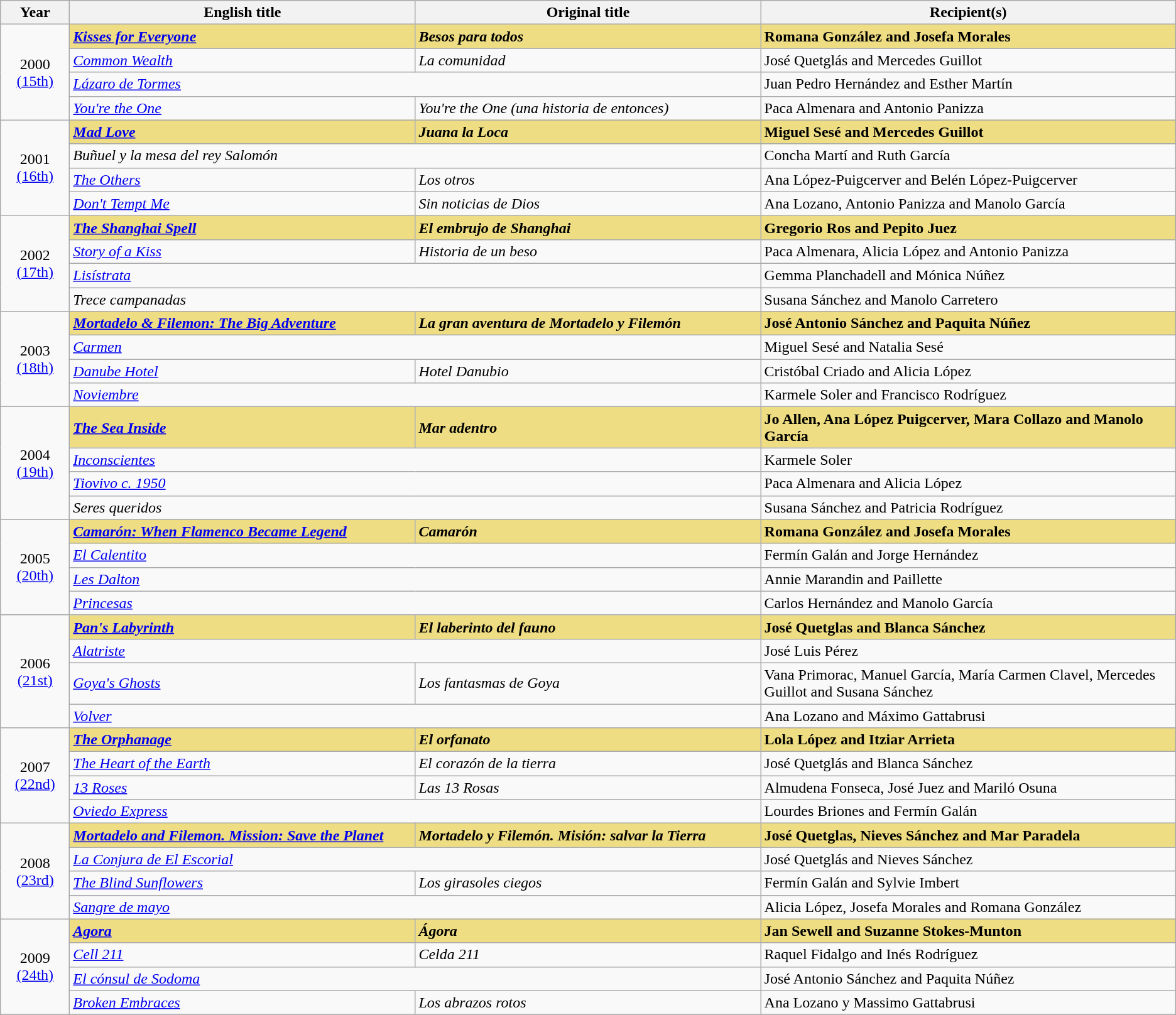<table class="wikitable sortable" style="text-align:left;"style="width:95%">
<tr>
<th scope="col" style="width:5%;">Year</th>
<th scope="col" style="width:25%;">English title</th>
<th scope="col" style="width:25%;">Original title</th>
<th scope="col" style="width:30%;">Recipient(s)</th>
</tr>
<tr>
<td rowspan="4" style="text-align:center;">2000<br><a href='#'>(15th)</a></td>
<td style="background:#eedd82;"><strong><em><a href='#'>Kisses for Everyone</a></em></strong></td>
<td style="background:#eedd82;"><strong><em>Besos para todos</em></strong></td>
<td style="background:#eedd82;"><strong>Romana González and Josefa Morales</strong></td>
</tr>
<tr>
<td><em><a href='#'>Common Wealth</a></em></td>
<td><em>La comunidad</em></td>
<td>José Quetglás and Mercedes Guillot</td>
</tr>
<tr>
<td colspan="2"><em><a href='#'>Lázaro de Tormes</a></em></td>
<td>Juan Pedro Hernández and Esther Martín</td>
</tr>
<tr>
<td><em><a href='#'>You're the One</a></em></td>
<td><em>You're the One (una historia de entonces)</em></td>
<td>Paca Almenara and Antonio Panizza</td>
</tr>
<tr>
<td rowspan="4" style="text-align:center;">2001<br><a href='#'>(16th)</a></td>
<td style="background:#eedd82;"><strong><em><a href='#'>Mad Love</a></em></strong></td>
<td style="background:#eedd82;"><strong><em>Juana la Loca</em></strong></td>
<td style="background:#eedd82;"><strong>Miguel Sesé and Mercedes Guillot</strong></td>
</tr>
<tr>
<td colspan="2"><em>Buñuel y la mesa del rey Salomón</em></td>
<td>Concha Martí and Ruth García</td>
</tr>
<tr>
<td><em><a href='#'>The Others</a></em></td>
<td><em>Los otros</em></td>
<td>Ana López-Puigcerver and Belén López-Puigcerver</td>
</tr>
<tr>
<td><em><a href='#'>Don't Tempt Me</a></em></td>
<td><em>Sin noticias de Dios</em></td>
<td>Ana Lozano, Antonio Panizza and Manolo García</td>
</tr>
<tr>
<td rowspan="4" style="text-align:center;">2002<br><a href='#'>(17th)</a></td>
<td style="background:#eedd82;"><strong><em><a href='#'>The Shanghai Spell</a></em></strong></td>
<td style="background:#eedd82;"><strong><em>El embrujo de Shanghai</em></strong></td>
<td style="background:#eedd82;"><strong>Gregorio Ros and Pepito Juez</strong></td>
</tr>
<tr>
<td><em><a href='#'>Story of a Kiss</a></em></td>
<td><em>Historia de un beso</em></td>
<td>Paca Almenara, Alicia López and Antonio Panizza</td>
</tr>
<tr>
<td colspan="2"><em><a href='#'>Lisístrata</a></em></td>
<td>Gemma Planchadell and Mónica Núñez</td>
</tr>
<tr>
<td colspan="2"><em>Trece campanadas</em></td>
<td>Susana Sánchez and Manolo Carretero</td>
</tr>
<tr>
<td rowspan="4" style="text-align:center;">2003<br><a href='#'>(18th)</a></td>
<td style="background:#eedd82;"><strong><em><a href='#'>Mortadelo & Filemon: The Big Adventure</a></em></strong></td>
<td style="background:#eedd82;"><strong><em>La gran aventura de Mortadelo y Filemón</em></strong></td>
<td style="background:#eedd82;"><strong>José Antonio Sánchez and Paquita Núñez</strong></td>
</tr>
<tr>
<td colspan="2"><em><a href='#'>Carmen</a></em></td>
<td>Miguel Sesé and Natalia Sesé</td>
</tr>
<tr>
<td><em><a href='#'>Danube Hotel</a></em></td>
<td><em>Hotel Danubio</em></td>
<td>Cristóbal Criado and Alicia López</td>
</tr>
<tr>
<td colspan="2"><em><a href='#'>Noviembre</a></em></td>
<td>Karmele Soler and Francisco Rodríguez</td>
</tr>
<tr>
<td rowspan="4" style="text-align:center;">2004<br><a href='#'>(19th)</a></td>
<td style="background:#eedd82;"><strong><em><a href='#'>The Sea Inside</a></em></strong></td>
<td style="background:#eedd82;"><strong><em>Mar adentro</em></strong></td>
<td style="background:#eedd82;"><strong>Jo Allen, Ana López Puigcerver, Mara Collazo and Manolo García</strong></td>
</tr>
<tr>
<td colspan="2"><em><a href='#'>Inconscientes</a></em></td>
<td>Karmele Soler</td>
</tr>
<tr>
<td colspan="2"><em><a href='#'>Tiovivo c. 1950</a></em></td>
<td>Paca Almenara and Alicia López</td>
</tr>
<tr>
<td colspan="2"><em>Seres queridos</em></td>
<td>Susana Sánchez and Patricia Rodríguez</td>
</tr>
<tr>
<td rowspan="4" style="text-align:center;">2005<br><a href='#'>(20th)</a></td>
<td style="background:#eedd82;"><strong><em><a href='#'>Camarón: When Flamenco Became Legend</a></em></strong></td>
<td style="background:#eedd82;"><strong><em>Camarón</em></strong></td>
<td style="background:#eedd82;"><strong>Romana González and Josefa Morales</strong></td>
</tr>
<tr>
<td colspan="2"><em><a href='#'>El Calentito</a></em></td>
<td>Fermín Galán and Jorge Hernández</td>
</tr>
<tr>
<td colspan="2"><em><a href='#'>Les Dalton</a></em></td>
<td>Annie Marandin and Paillette</td>
</tr>
<tr>
<td colspan="2"><em><a href='#'>Princesas</a></em></td>
<td>Carlos Hernández and Manolo García</td>
</tr>
<tr>
<td rowspan="4" style="text-align:center;">2006<br><a href='#'>(21st)</a></td>
<td style="background:#eedd82;"><strong><em><a href='#'>Pan's Labyrinth</a></em></strong></td>
<td style="background:#eedd82;"><strong><em>El laberinto del fauno</em></strong></td>
<td style="background:#eedd82;"><strong>José Quetglas and Blanca Sánchez</strong></td>
</tr>
<tr>
<td colspan="2"><em><a href='#'>Alatriste</a></em></td>
<td>José Luis Pérez</td>
</tr>
<tr>
<td><em><a href='#'>Goya's Ghosts</a></em></td>
<td><em>Los fantasmas de Goya</em></td>
<td>Vana Primorac, Manuel García, María Carmen Clavel, Mercedes Guillot and Susana Sánchez</td>
</tr>
<tr>
<td colspan="2"><em><a href='#'>Volver</a></em></td>
<td>Ana Lozano and Máximo Gattabrusi</td>
</tr>
<tr>
<td rowspan="4" style="text-align:center;">2007<br><a href='#'>(22nd)</a></td>
<td style="background:#eedd82;"><strong><em><a href='#'>The Orphanage</a></em></strong></td>
<td style="background:#eedd82;"><strong><em>El orfanato</em></strong></td>
<td style="background:#eedd82;"><strong>Lola López and Itziar Arrieta</strong></td>
</tr>
<tr>
<td><em><a href='#'>The Heart of the Earth</a></em></td>
<td><em>El corazón de la tierra</em></td>
<td>José Quetglás and Blanca Sánchez</td>
</tr>
<tr>
<td><em><a href='#'>13 Roses</a></em></td>
<td><em>Las 13 Rosas</em></td>
<td>Almudena Fonseca, José Juez and Mariló Osuna</td>
</tr>
<tr>
<td colspan="2"><em><a href='#'>Oviedo Express</a></em></td>
<td>Lourdes Briones and Fermín Galán</td>
</tr>
<tr>
<td rowspan="4" style="text-align:center;">2008<br><a href='#'>(23rd)</a></td>
<td style="background:#eedd82;"><strong><em><a href='#'>Mortadelo and Filemon. Mission: Save the Planet</a></em></strong></td>
<td style="background:#eedd82;"><strong><em>Mortadelo y Filemón. Misión: salvar la Tierra</em></strong></td>
<td style="background:#eedd82;"><strong>José Quetglas, Nieves Sánchez and Mar Paradela</strong></td>
</tr>
<tr>
<td colspan="2"><em><a href='#'>La Conjura de El Escorial</a></em></td>
<td>José Quetglás and Nieves Sánchez</td>
</tr>
<tr>
<td><em><a href='#'>The Blind Sunflowers</a></em></td>
<td><em>Los girasoles ciegos</em></td>
<td>Fermín Galán and Sylvie Imbert</td>
</tr>
<tr>
<td colspan="2"><em><a href='#'>Sangre de mayo</a></em></td>
<td>Alicia López, Josefa Morales and Romana González</td>
</tr>
<tr>
<td rowspan="4" style="text-align:center;">2009<br><a href='#'>(24th)</a></td>
<td style="background:#eedd82;"><strong><em><a href='#'>Agora</a></em></strong></td>
<td style="background:#eedd82;"><strong><em>Ágora</em></strong></td>
<td style="background:#eedd82;"><strong>Jan Sewell and Suzanne Stokes-Munton</strong></td>
</tr>
<tr>
<td><em><a href='#'>Cell 211</a></em></td>
<td><em>Celda 211</em></td>
<td>Raquel Fidalgo and Inés Rodríguez</td>
</tr>
<tr>
<td colspan="2"><em><a href='#'>El cónsul de Sodoma</a></em></td>
<td>José Antonio Sánchez and Paquita Núñez</td>
</tr>
<tr>
<td><em><a href='#'>Broken Embraces</a></em></td>
<td><em>Los abrazos rotos</em></td>
<td>Ana Lozano y Massimo Gattabrusi</td>
</tr>
<tr>
</tr>
</table>
